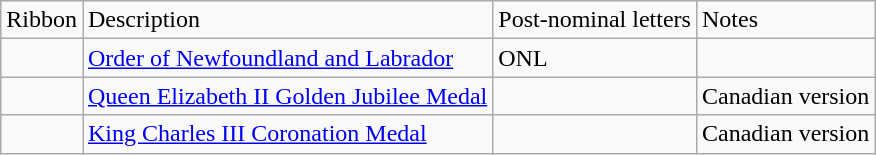<table class="wikitable">
<tr>
<td>Ribbon</td>
<td>Description</td>
<td>Post-nominal letters</td>
<td>Notes</td>
</tr>
<tr>
<td></td>
<td><a href='#'>Order of Newfoundland and Labrador</a></td>
<td>ONL</td>
<td></td>
</tr>
<tr>
<td></td>
<td><a href='#'>Queen Elizabeth II Golden Jubilee Medal</a></td>
<td></td>
<td> Canadian version</td>
</tr>
<tr>
<td></td>
<td><a href='#'>King Charles III Coronation Medal</a></td>
<td></td>
<td> Canadian version</td>
</tr>
</table>
